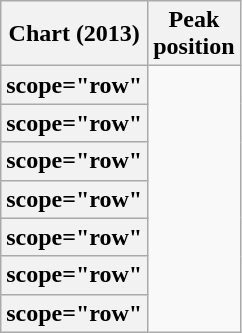<table class="wikitable sortable plainrowheaders">
<tr>
<th>Chart (2013)</th>
<th>Peak<br>position</th>
</tr>
<tr>
<th>scope="row"</th>
</tr>
<tr>
<th>scope="row"</th>
</tr>
<tr>
<th>scope="row"</th>
</tr>
<tr>
<th>scope="row"</th>
</tr>
<tr>
<th>scope="row"</th>
</tr>
<tr>
<th>scope="row"</th>
</tr>
<tr>
<th>scope="row"</th>
</tr>
</table>
